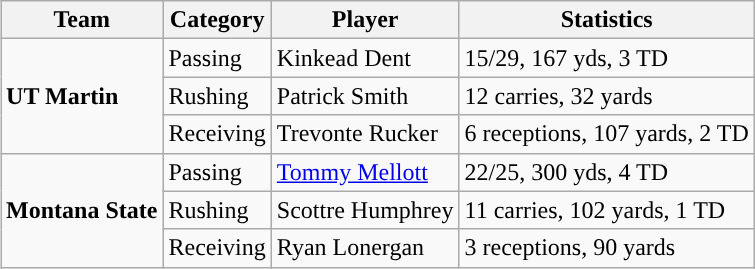<table class="wikitable" style="float: right;">
<tr>
<th>Team</th>
<th>Category</th>
<th>Player</th>
<th>Statistics</th>
</tr>
<tr>
<td rowspan=3><strong>UT Martin</strong></td>
<td>Passing</td>
<td>Kinkead Dent</td>
<td>15/29, 167 yds, 3 TD</td>
</tr>
<tr>
<td>Rushing</td>
<td>Patrick Smith</td>
<td>12 carries, 32 yards</td>
</tr>
<tr>
<td>Receiving</td>
<td>Trevonte Rucker</td>
<td>6 receptions, 107 yards, 2 TD</td>
</tr>
<tr>
<td rowspan=3><strong>Montana State</strong></td>
<td>Passing</td>
<td><a href='#'>Tommy Mellott</a></td>
<td>22/25, 300 yds, 4 TD</td>
</tr>
<tr>
<td>Rushing</td>
<td>Scottre Humphrey</td>
<td>11 carries, 102 yards, 1 TD</td>
</tr>
<tr>
<td>Receiving</td>
<td>Ryan Lonergan</td>
<td>3 receptions, 90 yards</td>
</tr>
</table>
